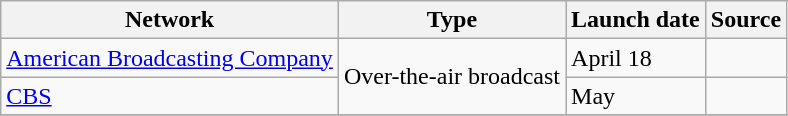<table class="wikitable sortable">
<tr>
<th>Network</th>
<th>Type</th>
<th>Launch date</th>
<th>Source</th>
</tr>
<tr>
<td><a href='#'>American Broadcasting Company</a></td>
<td rowspan=2>Over-the-air broadcast</td>
<td>April 18</td>
<td></td>
</tr>
<tr>
<td><a href='#'>CBS</a></td>
<td>May</td>
<td></td>
</tr>
<tr>
</tr>
</table>
